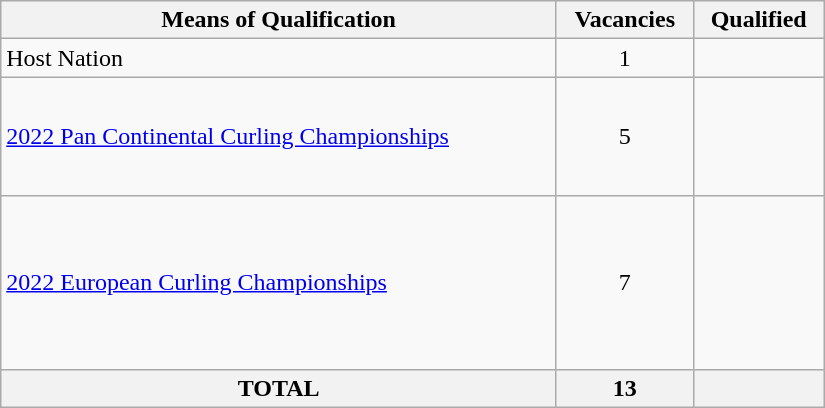<table class="wikitable" style="width:550px;">
<tr>
<th scope="col">Means of Qualification</th>
<th scope="col">Vacancies</th>
<th scope="col">Qualified</th>
</tr>
<tr>
<td>Host Nation</td>
<td align=center>1</td>
<td></td>
</tr>
<tr>
<td><a href='#'>2022 Pan Continental Curling Championships</a></td>
<td align=center>5</td>
<td> <br>  <br>  <br>  <br> </td>
</tr>
<tr>
<td><a href='#'>2022 European Curling Championships</a></td>
<td align=center>7</td>
<td> <br>  <br>  <br>  <br>  <br>  <br> </td>
</tr>
<tr>
<th>TOTAL</th>
<th>13</th>
<th></th>
</tr>
</table>
